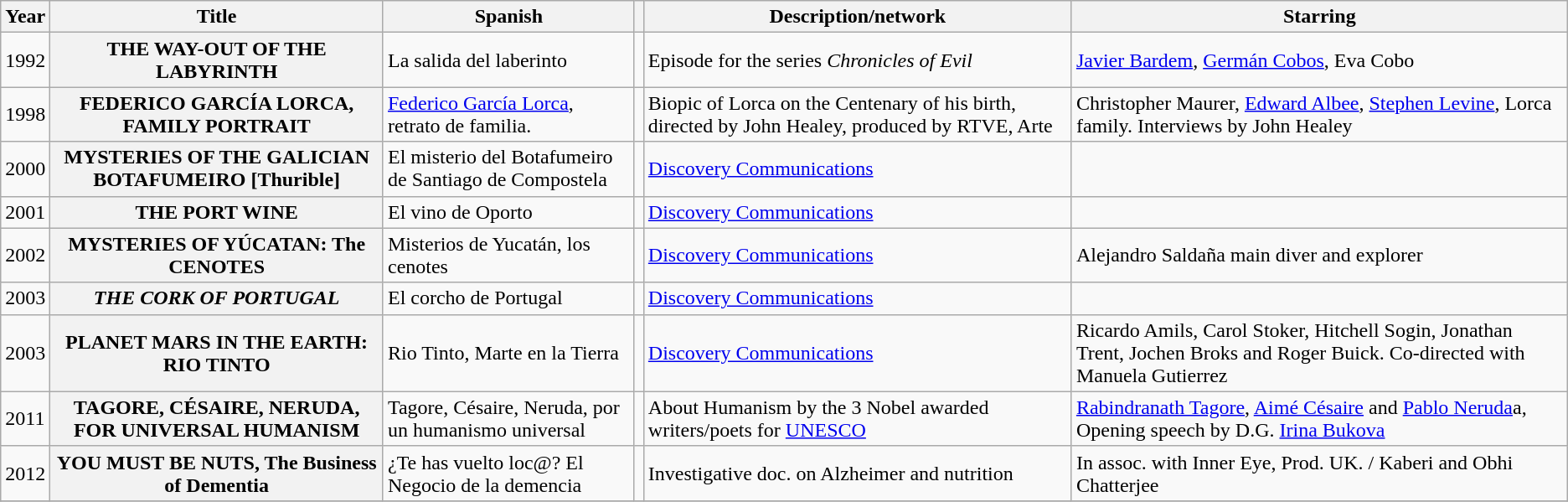<table class="wikitable plainrowheaders sortable">
<tr>
<th scope="col">Year</th>
<th scope="col">Title</th>
<th scope="col">Spanish</th>
<th></th>
<th scope="col">Description/network</th>
<th scope="col">Starring</th>
</tr>
<tr>
<td>1992</td>
<th scope="row">THE WAY-OUT OF THE LABYRINTH</th>
<td>La salida del laberinto</td>
<td></td>
<td>Episode for the series <em>Chronicles of Evil</em></td>
<td><a href='#'>Javier Bardem</a>, <a href='#'>Germán Cobos</a>, Eva Cobo</td>
</tr>
<tr>
<td>1998</td>
<th scope="row">FEDERICO GARCÍA LORCA, FAMILY PORTRAIT</th>
<td><a href='#'>Federico García Lorca</a>, retrato de familia.</td>
<td></td>
<td>Biopic of Lorca on the Centenary of his birth, directed by John Healey, produced by RTVE, Arte</td>
<td>Christopher Maurer, <a href='#'>Edward Albee</a>, <a href='#'>Stephen Levine</a>, Lorca family. Interviews by John Healey</td>
</tr>
<tr>
<td>2000</td>
<th scope="row">MYSTERIES OF THE GALICIAN BOTAFUMEIRO [Thurible]</th>
<td>El misterio del Botafumeiro de Santiago de Compostela</td>
<td></td>
<td><a href='#'>Discovery Communications</a></td>
<td></td>
</tr>
<tr>
<td>2001</td>
<th scope="row">THE PORT WINE</th>
<td>El vino de Oporto</td>
<td></td>
<td><a href='#'>Discovery Communications</a></td>
<td></td>
</tr>
<tr>
<td>2002</td>
<th scope="row">MYSTERIES OF YÚCATAN: The CENOTES</th>
<td>Misterios de Yucatán, los cenotes</td>
<td></td>
<td><a href='#'>Discovery Communications</a></td>
<td>Alejandro Saldaña main diver and explorer</td>
</tr>
<tr>
<td>2003</td>
<th scope="row"><em>THE CORK OF PORTUGAL</em></th>
<td>El corcho de Portugal</td>
<td></td>
<td><a href='#'>Discovery Communications</a></td>
<td></td>
</tr>
<tr>
<td>2003</td>
<th scope="row">PLANET MARS IN THE EARTH: RIO TINTO</th>
<td>Rio Tinto, Marte en la Tierra</td>
<td></td>
<td><a href='#'>Discovery Communications</a></td>
<td>Ricardo Amils, Carol Stoker, Hitchell Sogin, Jonathan Trent, Jochen Broks and Roger Buick. Co-directed with Manuela Gutierrez</td>
</tr>
<tr>
<td>2011</td>
<th scope="row">TAGORE, CÉSAIRE, NERUDA, FOR UNIVERSAL HUMANISM</th>
<td>Tagore, Césaire, Neruda, por un humanismo universal</td>
<td></td>
<td>About Humanism by the 3 Nobel awarded writers/poets for <a href='#'>UNESCO</a></td>
<td><a href='#'>Rabindranath Tagore</a>, <a href='#'>Aimé Césaire</a> and <a href='#'>Pablo Neruda</a>a, Opening speech by D.G. <a href='#'>Irina Bukova</a></td>
</tr>
<tr>
<td>2012</td>
<th scope="row">YOU MUST BE NUTS, The Business of Dementia</th>
<td>¿Te has vuelto loc@? El Negocio de la demencia</td>
<td></td>
<td>Investigative doc. on Alzheimer and nutrition</td>
<td>In assoc. with Inner Eye, Prod. UK. / Kaberi and Obhi Chatterjee</td>
</tr>
<tr>
</tr>
</table>
